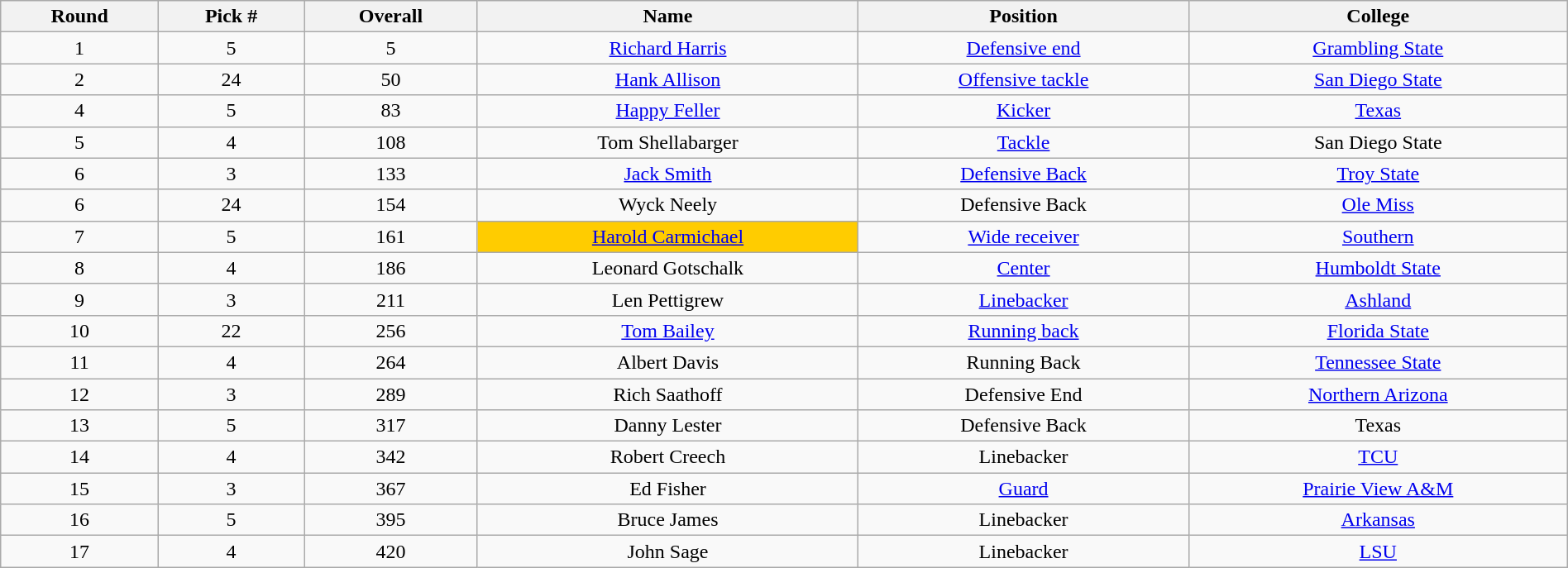<table class="wikitable sortable sortable" style="width: 100%; text-align:center">
<tr>
<th>Round</th>
<th>Pick #</th>
<th>Overall</th>
<th>Name</th>
<th>Position</th>
<th>College</th>
</tr>
<tr>
<td>1</td>
<td>5</td>
<td>5</td>
<td><a href='#'>Richard Harris</a></td>
<td><a href='#'>Defensive end</a></td>
<td><a href='#'>Grambling State</a></td>
</tr>
<tr>
<td>2</td>
<td>24</td>
<td>50</td>
<td><a href='#'>Hank Allison</a></td>
<td><a href='#'>Offensive tackle</a></td>
<td><a href='#'>San Diego State</a></td>
</tr>
<tr>
<td>4</td>
<td>5</td>
<td>83</td>
<td><a href='#'>Happy Feller</a></td>
<td><a href='#'>Kicker</a></td>
<td><a href='#'>Texas</a></td>
</tr>
<tr>
<td>5</td>
<td>4</td>
<td>108</td>
<td>Tom Shellabarger</td>
<td><a href='#'>Tackle</a></td>
<td>San Diego State</td>
</tr>
<tr>
<td>6</td>
<td>3</td>
<td>133</td>
<td><a href='#'>Jack Smith</a></td>
<td><a href='#'>Defensive Back</a></td>
<td><a href='#'>Troy State</a></td>
</tr>
<tr>
<td>6</td>
<td>24</td>
<td>154</td>
<td>Wyck Neely</td>
<td>Defensive Back</td>
<td><a href='#'>Ole Miss</a></td>
</tr>
<tr>
<td>7</td>
<td>5</td>
<td>161</td>
<td bgcolor=#FFCC00><a href='#'>Harold Carmichael</a></td>
<td><a href='#'>Wide receiver</a></td>
<td><a href='#'>Southern</a></td>
</tr>
<tr>
<td>8</td>
<td>4</td>
<td>186</td>
<td>Leonard Gotschalk</td>
<td><a href='#'>Center</a></td>
<td><a href='#'>Humboldt State</a></td>
</tr>
<tr>
<td>9</td>
<td>3</td>
<td>211</td>
<td>Len Pettigrew</td>
<td><a href='#'>Linebacker</a></td>
<td><a href='#'>Ashland</a></td>
</tr>
<tr>
<td>10</td>
<td>22</td>
<td>256</td>
<td><a href='#'>Tom Bailey</a></td>
<td><a href='#'>Running back</a></td>
<td><a href='#'>Florida State</a></td>
</tr>
<tr>
<td>11</td>
<td>4</td>
<td>264</td>
<td>Albert Davis</td>
<td>Running Back</td>
<td><a href='#'>Tennessee State</a></td>
</tr>
<tr>
<td>12</td>
<td>3</td>
<td>289</td>
<td>Rich Saathoff</td>
<td>Defensive End</td>
<td><a href='#'>Northern Arizona</a></td>
</tr>
<tr>
<td>13</td>
<td>5</td>
<td>317</td>
<td>Danny Lester</td>
<td>Defensive Back</td>
<td>Texas</td>
</tr>
<tr>
<td>14</td>
<td>4</td>
<td>342</td>
<td>Robert Creech</td>
<td>Linebacker</td>
<td><a href='#'>TCU</a></td>
</tr>
<tr>
<td>15</td>
<td>3</td>
<td>367</td>
<td>Ed Fisher</td>
<td><a href='#'>Guard</a></td>
<td><a href='#'>Prairie View A&M</a></td>
</tr>
<tr>
<td>16</td>
<td>5</td>
<td>395</td>
<td>Bruce James</td>
<td>Linebacker</td>
<td><a href='#'>Arkansas</a></td>
</tr>
<tr>
<td>17</td>
<td>4</td>
<td>420</td>
<td>John Sage</td>
<td>Linebacker</td>
<td><a href='#'>LSU</a></td>
</tr>
</table>
